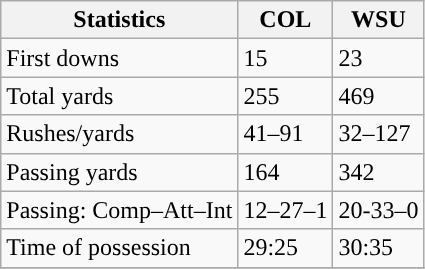<table class="wikitable" style="float: left;">
<tr>
<th>Statistics</th>
<th>COL</th>
<th>WSU</th>
</tr>
<tr>
<td>First downs</td>
<td>15</td>
<td>23</td>
</tr>
<tr>
<td>Total yards</td>
<td>255</td>
<td>469</td>
</tr>
<tr>
<td>Rushes/yards</td>
<td>41–91</td>
<td>32–127</td>
</tr>
<tr>
<td>Passing yards</td>
<td>164</td>
<td>342</td>
</tr>
<tr>
<td>Passing: Comp–Att–Int</td>
<td>12–27–1</td>
<td>20-33–0</td>
</tr>
<tr>
<td>Time of possession</td>
<td>29:25</td>
<td>30:35</td>
</tr>
<tr>
</tr>
</table>
